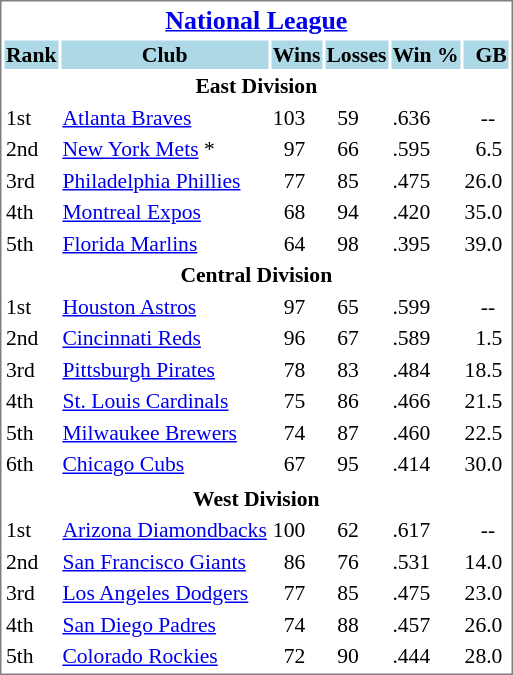<table cellpadding="1" style="width:auto;font-size: 90%; border: 1px solid gray;">
<tr align="center" style="font-size: larger;">
<th colspan=6><a href='#'>National League</a></th>
</tr>
<tr style="background:lightblue;">
<th>Rank</th>
<th>Club</th>
<th>Wins</th>
<th>Losses</th>
<th>Win %</th>
<th>  GB</th>
</tr>
<tr align="center" style="vertical-align: middle;" style="background:lightblue;">
<th colspan=6>East Division</th>
</tr>
<tr>
<td>1st</td>
<td><a href='#'>Atlanta Braves</a></td>
<td>103</td>
<td>  59</td>
<td>.636</td>
<td>     --</td>
</tr>
<tr>
<td>2nd</td>
<td><a href='#'>New York Mets</a> *</td>
<td>  97</td>
<td>  66</td>
<td>.595</td>
<td>  6.5</td>
</tr>
<tr>
<td>3rd</td>
<td><a href='#'>Philadelphia Phillies</a></td>
<td>  77</td>
<td>  85</td>
<td>.475</td>
<td>26.0</td>
</tr>
<tr>
<td>4th</td>
<td><a href='#'>Montreal Expos</a></td>
<td>  68</td>
<td>  94</td>
<td>.420</td>
<td>35.0</td>
</tr>
<tr>
<td>5th</td>
<td><a href='#'>Florida Marlins</a></td>
<td>  64</td>
<td>  98</td>
<td>.395</td>
<td>39.0</td>
</tr>
<tr align="center" style="vertical-align: middle;" style="background:lightblue;">
<th colspan=6>Central Division</th>
</tr>
<tr>
<td>1st</td>
<td><a href='#'>Houston Astros</a></td>
<td>  97</td>
<td>  65</td>
<td>.599</td>
<td>     --</td>
</tr>
<tr>
<td>2nd</td>
<td><a href='#'>Cincinnati Reds</a></td>
<td>  96</td>
<td>  67</td>
<td>.589</td>
<td>  1.5</td>
</tr>
<tr>
<td>3rd</td>
<td><a href='#'>Pittsburgh Pirates</a></td>
<td>  78</td>
<td>  83</td>
<td>.484</td>
<td>18.5</td>
</tr>
<tr>
<td>4th</td>
<td><a href='#'>St. Louis Cardinals</a></td>
<td>  75</td>
<td>  86</td>
<td>.466</td>
<td>21.5</td>
</tr>
<tr>
<td>5th</td>
<td><a href='#'>Milwaukee Brewers</a></td>
<td>  74</td>
<td>  87</td>
<td>.460</td>
<td>22.5</td>
</tr>
<tr>
<td>6th</td>
<td><a href='#'>Chicago Cubs</a></td>
<td>  67</td>
<td>  95</td>
<td>.414</td>
<td>30.0</td>
</tr>
<tr>
</tr>
<tr align="center" style="vertical-align: middle;" style="background:lightblue;">
<th colspan=6>West Division</th>
</tr>
<tr>
<td>1st</td>
<td><a href='#'>Arizona Diamondbacks</a></td>
<td>100</td>
<td>  62</td>
<td>.617</td>
<td>     --</td>
</tr>
<tr>
<td>2nd</td>
<td><a href='#'>San Francisco Giants</a></td>
<td>  86</td>
<td>  76</td>
<td>.531</td>
<td>14.0</td>
</tr>
<tr>
<td>3rd</td>
<td><a href='#'>Los Angeles Dodgers</a></td>
<td>  77</td>
<td>  85</td>
<td>.475</td>
<td>23.0</td>
</tr>
<tr>
<td>4th</td>
<td><a href='#'>San Diego Padres</a></td>
<td>  74</td>
<td>  88</td>
<td>.457</td>
<td>26.0</td>
</tr>
<tr>
<td>5th</td>
<td><a href='#'>Colorado Rockies</a></td>
<td>  72</td>
<td>  90</td>
<td>.444</td>
<td>28.0</td>
</tr>
</table>
